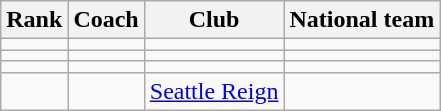<table class="wikitable">
<tr>
<th>Rank</th>
<th>Coach</th>
<th>Club</th>
<th>National team</th>
</tr>
<tr>
<td></td>
<td></td>
<td></td>
<td></td>
</tr>
<tr>
<td></td>
<td></td>
<td></td>
<td></td>
</tr>
<tr>
<td></td>
<td></td>
<td></td>
<td></td>
</tr>
<tr>
<td></td>
<td></td>
<td> <a href='#'>Seattle Reign</a></td>
<td></td>
</tr>
</table>
